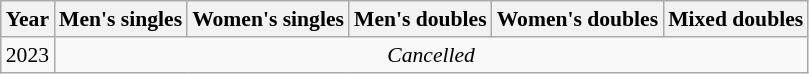<table class=wikitable style="font-size:90%;">
<tr>
<th>Year</th>
<th>Men's singles</th>
<th>Women's singles</th>
<th>Men's doubles</th>
<th>Women's doubles</th>
<th>Mixed doubles</th>
</tr>
<tr>
<td>2023</td>
<td colspan="5" align="center"><em>Cancelled</em></td>
</tr>
</table>
